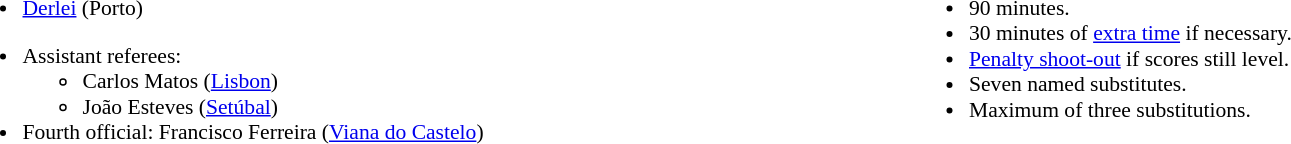<table style="width:100%; font-size:90%">
<tr>
<td style="width:50%; vertical-align:top"><br><ul><li><a href='#'>Derlei</a> (Porto)</li></ul><ul><li>Assistant referees:<ul><li>Carlos Matos (<a href='#'>Lisbon</a>)</li><li>João Esteves (<a href='#'>Setúbal</a>)</li></ul></li><li>Fourth official: Francisco Ferreira (<a href='#'>Viana do Castelo</a>)</li></ul></td>
<td style="width:50%; vertical-align:top"><br><ul><li>90 minutes.</li><li>30 minutes of <a href='#'>extra time</a> if necessary.</li><li><a href='#'>Penalty shoot-out</a> if scores still level.</li><li>Seven named substitutes.</li><li>Maximum of three substitutions.</li></ul></td>
</tr>
</table>
